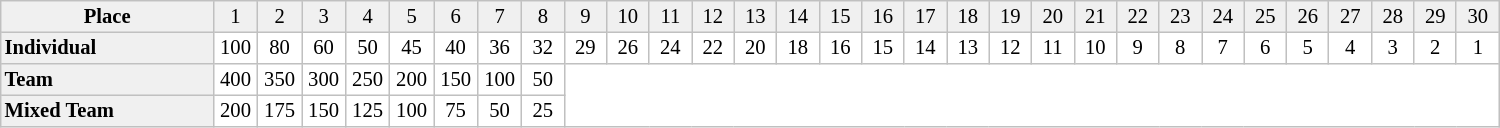<table border="1" cellpadding="2" cellspacing="0" style="border:1px solid #C0C0C0; border-collapse:collapse; font-size:86%; margin-top:1em; text-align:center" width="1000">
<tr bgcolor="#F0F0F0">
<td width=150><strong>Place</strong></td>
<td width=25>1</td>
<td width=25>2</td>
<td width=25>3</td>
<td width=25>4</td>
<td width=25>5</td>
<td width=25>6</td>
<td width=25>7</td>
<td width=25>8</td>
<td width=25>9</td>
<td width=25>10</td>
<td width=25>11</td>
<td width=25>12</td>
<td width=25>13</td>
<td width=25>14</td>
<td width=25>15</td>
<td width=25>16</td>
<td width=25>17</td>
<td width=25>18</td>
<td width=25>19</td>
<td width=25>20</td>
<td width=25>21</td>
<td width=25>22</td>
<td width=25>23</td>
<td width=25>24</td>
<td width=25>25</td>
<td width=25>26</td>
<td width=25>27</td>
<td width=25>28</td>
<td width=25>29</td>
<td width=25>30</td>
</tr>
<tr>
<td bgcolor="#F0F0F0" align=left><strong>Individual</strong></td>
<td>100</td>
<td>80</td>
<td>60</td>
<td>50</td>
<td>45</td>
<td>40</td>
<td>36</td>
<td>32</td>
<td>29</td>
<td>26</td>
<td>24</td>
<td>22</td>
<td>20</td>
<td>18</td>
<td>16</td>
<td>15</td>
<td>14</td>
<td>13</td>
<td>12</td>
<td>11</td>
<td>10</td>
<td>9</td>
<td>8</td>
<td>7</td>
<td>6</td>
<td>5</td>
<td>4</td>
<td>3</td>
<td>2</td>
<td>1</td>
</tr>
<tr>
<td bgcolor="#F0F0F0" align=left><strong>Team</strong></td>
<td>400</td>
<td>350</td>
<td>300</td>
<td>250</td>
<td>200</td>
<td>150</td>
<td>100</td>
<td>50</td>
</tr>
<tr>
<td bgcolor="#F0F0F0" align=left><strong>Mixed Team</strong></td>
<td>200</td>
<td>175</td>
<td>150</td>
<td>125</td>
<td>100</td>
<td>75</td>
<td>50</td>
<td>25</td>
</tr>
</table>
